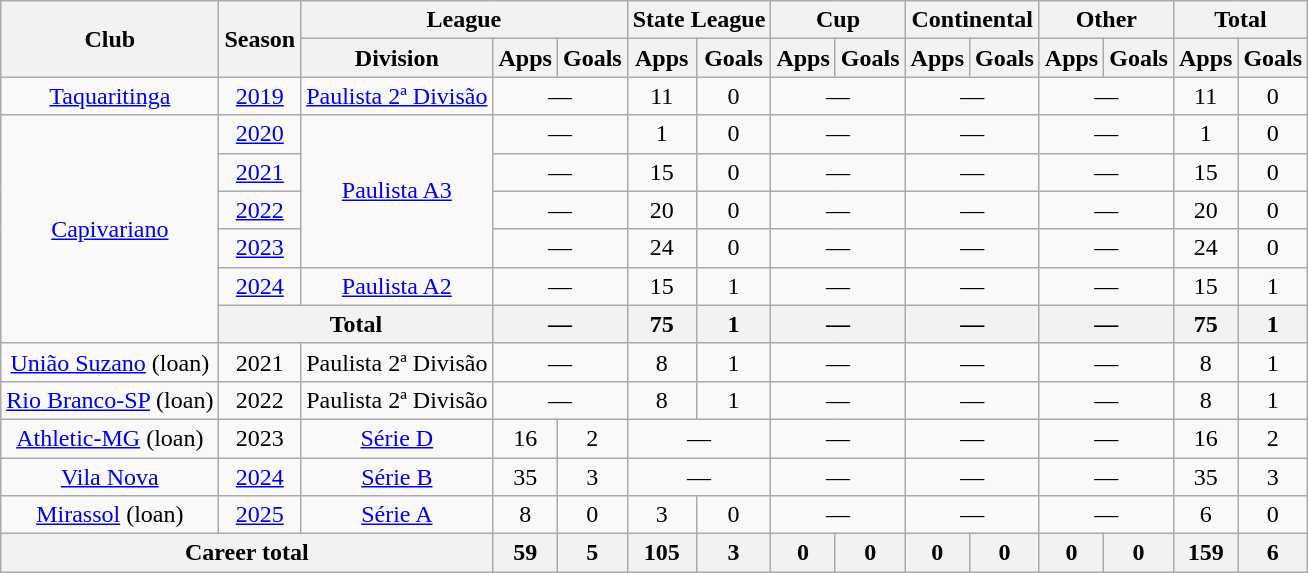<table class="wikitable" style="text-align: center">
<tr>
<th rowspan="2">Club</th>
<th rowspan="2">Season</th>
<th colspan="3">League</th>
<th colspan="2">State League</th>
<th colspan="2">Cup</th>
<th colspan="2">Continental</th>
<th colspan="2">Other</th>
<th colspan="2">Total</th>
</tr>
<tr>
<th>Division</th>
<th>Apps</th>
<th>Goals</th>
<th>Apps</th>
<th>Goals</th>
<th>Apps</th>
<th>Goals</th>
<th>Apps</th>
<th>Goals</th>
<th>Apps</th>
<th>Goals</th>
<th>Apps</th>
<th>Goals</th>
</tr>
<tr>
<td><a href='#'>Taquaritinga</a></td>
<td><a href='#'>2019</a></td>
<td><a href='#'>Paulista 2ª Divisão</a></td>
<td colspan="2">—</td>
<td>11</td>
<td>0</td>
<td colspan="2">—</td>
<td colspan="2">—</td>
<td colspan="2">—</td>
<td>11</td>
<td>0</td>
</tr>
<tr>
<td rowspan="6"><a href='#'>Capivariano</a></td>
<td><a href='#'>2020</a></td>
<td rowspan="4"><a href='#'>Paulista A3</a></td>
<td colspan="2">—</td>
<td>1</td>
<td>0</td>
<td colspan="2">—</td>
<td colspan="2">—</td>
<td colspan="2">—</td>
<td>1</td>
<td>0</td>
</tr>
<tr>
<td><a href='#'>2021</a></td>
<td colspan="2">—</td>
<td>15</td>
<td>0</td>
<td colspan="2">—</td>
<td colspan="2">—</td>
<td colspan="2">—</td>
<td>15</td>
<td>0</td>
</tr>
<tr>
<td><a href='#'>2022</a></td>
<td colspan="2">—</td>
<td>20</td>
<td>0</td>
<td colspan="2">—</td>
<td colspan="2">—</td>
<td colspan="2">—</td>
<td>20</td>
<td>0</td>
</tr>
<tr>
<td><a href='#'>2023</a></td>
<td colspan="2">—</td>
<td>24</td>
<td>0</td>
<td colspan="2">—</td>
<td colspan="2">—</td>
<td colspan="2">—</td>
<td>24</td>
<td>0</td>
</tr>
<tr>
<td><a href='#'>2024</a></td>
<td><a href='#'>Paulista A2</a></td>
<td colspan="2">—</td>
<td>15</td>
<td>1</td>
<td colspan="2">—</td>
<td colspan="2">—</td>
<td colspan="2">—</td>
<td>15</td>
<td>1</td>
</tr>
<tr>
<th colspan="2">Total</th>
<th colspan="2">—</th>
<th>75</th>
<th>1</th>
<th colspan="2">—</th>
<th colspan="2">—</th>
<th colspan="2">—</th>
<th>75</th>
<th>1</th>
</tr>
<tr>
<td><a href='#'>União Suzano</a> (loan)</td>
<td>2021</td>
<td>Paulista 2ª Divisão</td>
<td colspan="2">—</td>
<td>8</td>
<td>1</td>
<td colspan="2">—</td>
<td colspan="2">—</td>
<td colspan="2">—</td>
<td>8</td>
<td>1</td>
</tr>
<tr>
<td><a href='#'>Rio Branco-SP</a> (loan)</td>
<td>2022</td>
<td>Paulista 2ª Divisão</td>
<td colspan="2">—</td>
<td>8</td>
<td>1</td>
<td colspan="2">—</td>
<td colspan="2">—</td>
<td colspan="2">—</td>
<td>8</td>
<td>1</td>
</tr>
<tr>
<td><a href='#'>Athletic-MG</a> (loan)</td>
<td>2023</td>
<td><a href='#'>Série D</a></td>
<td>16</td>
<td>2</td>
<td colspan="2">—</td>
<td colspan="2">—</td>
<td colspan="2">—</td>
<td colspan="2">—</td>
<td>16</td>
<td>2</td>
</tr>
<tr>
<td><a href='#'>Vila Nova</a></td>
<td><a href='#'>2024</a></td>
<td><a href='#'>Série B</a></td>
<td>35</td>
<td>3</td>
<td colspan="2">—</td>
<td colspan="2">—</td>
<td colspan="2">—</td>
<td colspan="2">—</td>
<td>35</td>
<td>3</td>
</tr>
<tr>
<td><a href='#'>Mirassol</a> (loan)</td>
<td><a href='#'>2025</a></td>
<td><a href='#'>Série A</a></td>
<td>8</td>
<td>0</td>
<td>3</td>
<td>0</td>
<td colspan="2">—</td>
<td colspan="2">—</td>
<td colspan="2">—</td>
<td>6</td>
<td>0</td>
</tr>
<tr>
<th colspan="3"><strong>Career total</strong></th>
<th>59</th>
<th>5</th>
<th>105</th>
<th>3</th>
<th>0</th>
<th>0</th>
<th>0</th>
<th>0</th>
<th>0</th>
<th>0</th>
<th>159</th>
<th>6</th>
</tr>
</table>
